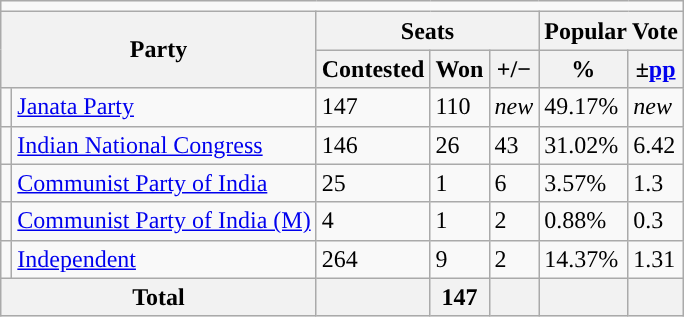<table class="wikitable">
<tr>
<td colspan="7"></td>
</tr>
<tr>
<th colspan="2" rowspan="2">Party</th>
<th colspan="3">Seats</th>
<th colspan="2">Popular Vote</th>
</tr>
<tr>
<th>Contested</th>
<th>Won</th>
<th><strong>+/−</strong></th>
<th>%</th>
<th>±<a href='#'>pp</a></th>
</tr>
<tr>
<td style="background-color: "></td>
<td><a href='#'>Janata Party</a></td>
<td>147</td>
<td>110</td>
<td><em>new</em></td>
<td>49.17%</td>
<td><em>new</em></td>
</tr>
<tr>
<td style="background-color: "></td>
<td><a href='#'>Indian National Congress</a></td>
<td>146</td>
<td>26</td>
<td>43</td>
<td>31.02%</td>
<td>6.42</td>
</tr>
<tr>
<td style="background-color: "></td>
<td><a href='#'>Communist Party of India</a></td>
<td>25</td>
<td>1</td>
<td>6</td>
<td>3.57%</td>
<td>1.3</td>
</tr>
<tr>
<td style="background-color: "></td>
<td><a href='#'>Communist Party of India (M)</a></td>
<td>4</td>
<td>1</td>
<td>2</td>
<td>0.88%</td>
<td>0.3</td>
</tr>
<tr>
<td style="background-color: "></td>
<td><a href='#'>Independent</a></td>
<td>264</td>
<td>9</td>
<td>2</td>
<td>14.37%</td>
<td>1.31</td>
</tr>
<tr>
<th colspan="2">Total</th>
<th></th>
<th>147</th>
<th></th>
<th></th>
<th></th>
</tr>
</table>
